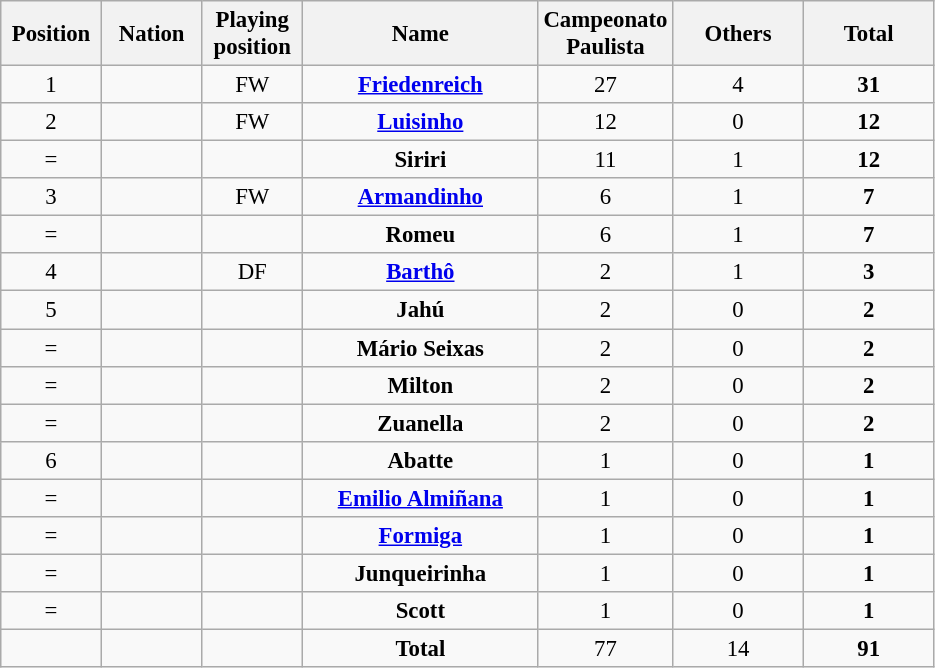<table class="wikitable" style="font-size: 95%; text-align: center;">
<tr>
<th width=60>Position</th>
<th width=60>Nation</th>
<th width=60>Playing position</th>
<th width=150>Name</th>
<th width=80>Campeonato Paulista</th>
<th width=80>Others</th>
<th width=80>Total</th>
</tr>
<tr>
<td>1</td>
<td></td>
<td>FW</td>
<td><strong><a href='#'>Friedenreich</a></strong></td>
<td>27</td>
<td>4</td>
<td><strong>31</strong></td>
</tr>
<tr>
<td>2</td>
<td></td>
<td>FW</td>
<td><strong><a href='#'>Luisinho</a></strong></td>
<td>12</td>
<td>0</td>
<td><strong>12</strong></td>
</tr>
<tr>
<td>=</td>
<td></td>
<td></td>
<td><strong>Siriri</strong></td>
<td>11</td>
<td>1</td>
<td><strong>12</strong></td>
</tr>
<tr>
<td>3</td>
<td></td>
<td>FW</td>
<td><strong><a href='#'>Armandinho</a></strong></td>
<td>6</td>
<td>1</td>
<td><strong>7</strong></td>
</tr>
<tr>
<td>=</td>
<td></td>
<td></td>
<td><strong>Romeu</strong></td>
<td>6</td>
<td>1</td>
<td><strong>7</strong></td>
</tr>
<tr>
<td>4</td>
<td></td>
<td>DF</td>
<td><strong><a href='#'>Barthô</a></strong></td>
<td>2</td>
<td>1</td>
<td><strong>3</strong></td>
</tr>
<tr>
<td>5</td>
<td></td>
<td></td>
<td><strong>Jahú</strong></td>
<td>2</td>
<td>0</td>
<td><strong>2</strong></td>
</tr>
<tr>
<td>=</td>
<td></td>
<td></td>
<td><strong>Mário Seixas</strong></td>
<td>2</td>
<td>0</td>
<td><strong>2</strong></td>
</tr>
<tr>
<td>=</td>
<td></td>
<td></td>
<td><strong>Milton</strong></td>
<td>2</td>
<td>0</td>
<td><strong>2</strong></td>
</tr>
<tr>
<td>=</td>
<td></td>
<td></td>
<td><strong>Zuanella</strong></td>
<td>2</td>
<td>0</td>
<td><strong>2</strong></td>
</tr>
<tr>
<td>6</td>
<td></td>
<td></td>
<td><strong>Abatte</strong></td>
<td>1</td>
<td>0</td>
<td><strong>1</strong></td>
</tr>
<tr>
<td>=</td>
<td></td>
<td></td>
<td><strong><a href='#'>Emilio Almiñana</a></strong></td>
<td>1</td>
<td>0</td>
<td><strong>1</strong></td>
</tr>
<tr>
<td>=</td>
<td></td>
<td></td>
<td><strong><a href='#'>Formiga</a></strong></td>
<td>1</td>
<td>0</td>
<td><strong>1</strong></td>
</tr>
<tr>
<td>=</td>
<td></td>
<td></td>
<td><strong>Junqueirinha</strong></td>
<td>1</td>
<td>0</td>
<td><strong>1</strong></td>
</tr>
<tr>
<td>=</td>
<td></td>
<td></td>
<td><strong>Scott</strong></td>
<td>1</td>
<td>0</td>
<td><strong>1</strong></td>
</tr>
<tr>
<td></td>
<td></td>
<td></td>
<td><strong>Total</strong></td>
<td>77</td>
<td>14</td>
<td><strong>91</strong></td>
</tr>
</table>
